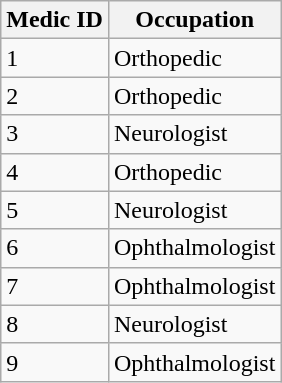<table class="wikitable">
<tr>
<th>Medic ID</th>
<th>Occupation</th>
</tr>
<tr>
<td>1</td>
<td>Orthopedic</td>
</tr>
<tr>
<td>2</td>
<td>Orthopedic</td>
</tr>
<tr>
<td>3</td>
<td>Neurologist</td>
</tr>
<tr>
<td>4</td>
<td>Orthopedic</td>
</tr>
<tr>
<td>5</td>
<td>Neurologist</td>
</tr>
<tr>
<td>6</td>
<td>Ophthalmologist</td>
</tr>
<tr>
<td>7</td>
<td>Ophthalmologist</td>
</tr>
<tr>
<td>8</td>
<td>Neurologist</td>
</tr>
<tr>
<td>9</td>
<td>Ophthalmologist</td>
</tr>
</table>
